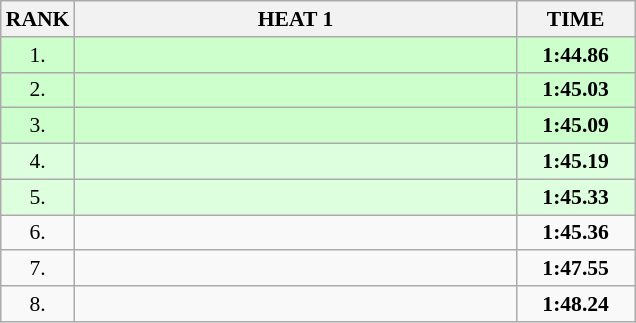<table class="wikitable" style="border-collapse: collapse; font-size: 90%;">
<tr>
<th>RANK</th>
<th style="width: 20em">HEAT 1</th>
<th style="width: 5em">TIME</th>
</tr>
<tr style="background:#ccffcc;">
<td align="center">1.</td>
<td></td>
<td align="center"><strong>1:44.86</strong></td>
</tr>
<tr style="background:#ccffcc;">
<td align="center">2.</td>
<td></td>
<td align="center"><strong>1:45.03</strong></td>
</tr>
<tr style="background:#ccffcc;">
<td align="center">3.</td>
<td></td>
<td align="center"><strong>1:45.09</strong></td>
</tr>
<tr style="background:#ddffdd;">
<td align="center">4.</td>
<td></td>
<td align="center"><strong>1:45.19</strong></td>
</tr>
<tr style="background:#ddffdd;">
<td align="center">5.</td>
<td></td>
<td align="center"><strong>1:45.33</strong></td>
</tr>
<tr>
<td align="center">6.</td>
<td></td>
<td align="center"><strong>1:45.36</strong></td>
</tr>
<tr>
<td align="center">7.</td>
<td></td>
<td align="center"><strong>1:47.55</strong></td>
</tr>
<tr>
<td align="center">8.</td>
<td></td>
<td align="center"><strong>1:48.24</strong></td>
</tr>
</table>
